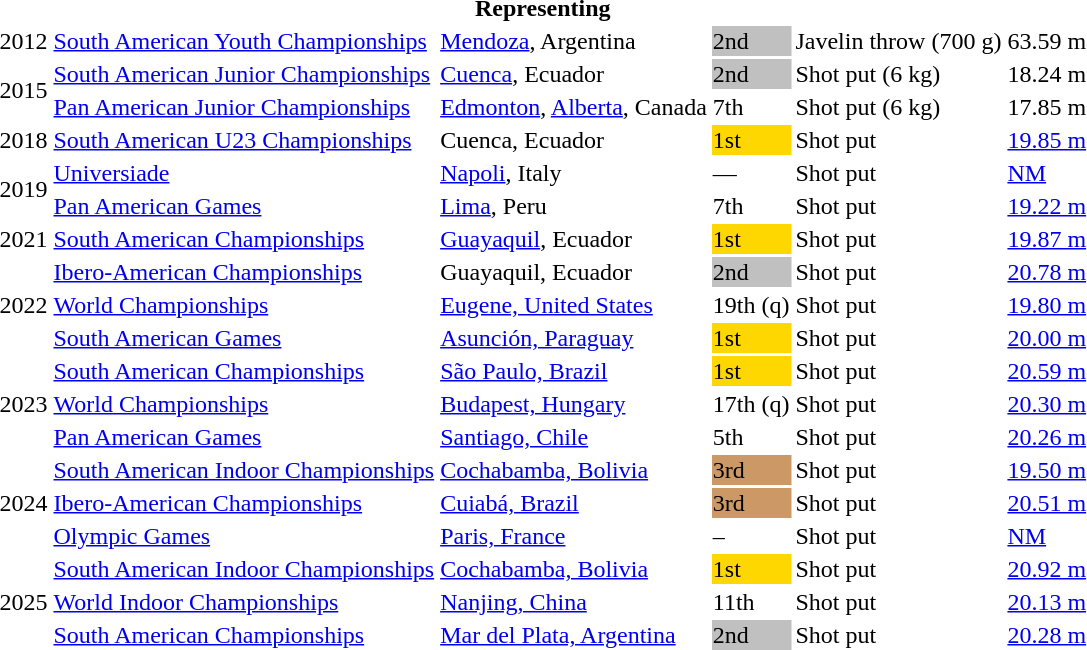<table>
<tr>
<th colspan="6">Representing </th>
</tr>
<tr>
<td>2012</td>
<td><a href='#'>South American Youth Championships</a></td>
<td><a href='#'>Mendoza</a>, Argentina</td>
<td bgcolor=silver>2nd</td>
<td>Javelin throw (700 g)</td>
<td>63.59 m</td>
</tr>
<tr>
<td rowspan=2>2015</td>
<td><a href='#'>South American Junior Championships</a></td>
<td><a href='#'>Cuenca</a>, Ecuador</td>
<td bgcolor=silver>2nd</td>
<td>Shot put (6 kg)</td>
<td>18.24 m</td>
</tr>
<tr>
<td><a href='#'>Pan American Junior Championships</a></td>
<td><a href='#'>Edmonton</a>, <a href='#'>Alberta</a>, Canada</td>
<td>7th</td>
<td>Shot put (6 kg)</td>
<td>17.85 m</td>
</tr>
<tr>
<td>2018</td>
<td><a href='#'>South American U23 Championships</a></td>
<td>Cuenca, Ecuador</td>
<td bgcolor=gold>1st</td>
<td>Shot put</td>
<td><a href='#'>19.85 m</a></td>
</tr>
<tr>
<td rowspan=2>2019</td>
<td><a href='#'>Universiade</a></td>
<td><a href='#'>Napoli</a>, Italy</td>
<td>—</td>
<td>Shot put</td>
<td><a href='#'>NM</a></td>
</tr>
<tr>
<td><a href='#'>Pan American Games</a></td>
<td><a href='#'>Lima</a>, Peru</td>
<td>7th</td>
<td>Shot put</td>
<td><a href='#'>19.22 m</a></td>
</tr>
<tr>
<td>2021</td>
<td><a href='#'>South American Championships</a></td>
<td><a href='#'>Guayaquil</a>, Ecuador</td>
<td bgcolor=gold>1st</td>
<td>Shot put</td>
<td><a href='#'>19.87 m</a></td>
</tr>
<tr>
<td rowspan=3>2022</td>
<td><a href='#'>Ibero-American Championships</a></td>
<td>Guayaquil, Ecuador</td>
<td bgcolor=silver>2nd</td>
<td>Shot put</td>
<td><a href='#'>20.78 m</a> </td>
</tr>
<tr>
<td><a href='#'>World Championships</a></td>
<td><a href='#'>Eugene, United States</a></td>
<td>19th (q)</td>
<td>Shot put</td>
<td><a href='#'>19.80 m</a></td>
</tr>
<tr>
<td><a href='#'>South American Games</a></td>
<td><a href='#'>Asunción, Paraguay</a></td>
<td bgcolor=gold>1st</td>
<td>Shot put</td>
<td><a href='#'>20.00 m</a></td>
</tr>
<tr>
<td rowspan=3>2023</td>
<td><a href='#'>South American Championships</a></td>
<td><a href='#'>São Paulo, Brazil</a></td>
<td bgcolor=gold>1st</td>
<td>Shot put</td>
<td><a href='#'>20.59 m</a></td>
</tr>
<tr>
<td><a href='#'>World Championships</a></td>
<td><a href='#'>Budapest, Hungary</a></td>
<td>17th (q)</td>
<td>Shot put</td>
<td><a href='#'>20.30 m</a></td>
</tr>
<tr>
<td><a href='#'>Pan American Games</a></td>
<td><a href='#'>Santiago, Chile</a></td>
<td>5th</td>
<td>Shot put</td>
<td><a href='#'>20.26 m</a></td>
</tr>
<tr>
<td rowspan=3>2024</td>
<td><a href='#'>South American Indoor Championships</a></td>
<td><a href='#'>Cochabamba, Bolivia</a></td>
<td bgcolor=cc9966>3rd</td>
<td>Shot put</td>
<td><a href='#'>19.50 m</a></td>
</tr>
<tr>
<td><a href='#'>Ibero-American Championships</a></td>
<td><a href='#'>Cuiabá, Brazil</a></td>
<td bgcolor=cc9966>3rd</td>
<td>Shot put</td>
<td><a href='#'>20.51 m</a></td>
</tr>
<tr>
<td><a href='#'>Olympic Games</a></td>
<td><a href='#'>Paris, France</a></td>
<td>–</td>
<td>Shot put</td>
<td><a href='#'>NM</a></td>
</tr>
<tr>
<td rowspan=3>2025</td>
<td><a href='#'>South American Indoor Championships</a></td>
<td><a href='#'>Cochabamba, Bolivia</a></td>
<td bgcolor=gold>1st</td>
<td>Shot put</td>
<td><a href='#'>20.92 m</a></td>
</tr>
<tr>
<td><a href='#'>World Indoor Championships</a></td>
<td><a href='#'>Nanjing, China</a></td>
<td>11th</td>
<td>Shot put</td>
<td><a href='#'>20.13 m</a></td>
</tr>
<tr>
<td><a href='#'>South American Championships</a></td>
<td><a href='#'>Mar del Plata, Argentina</a></td>
<td bgcolor=silver>2nd</td>
<td>Shot put</td>
<td><a href='#'>20.28 m</a></td>
</tr>
</table>
